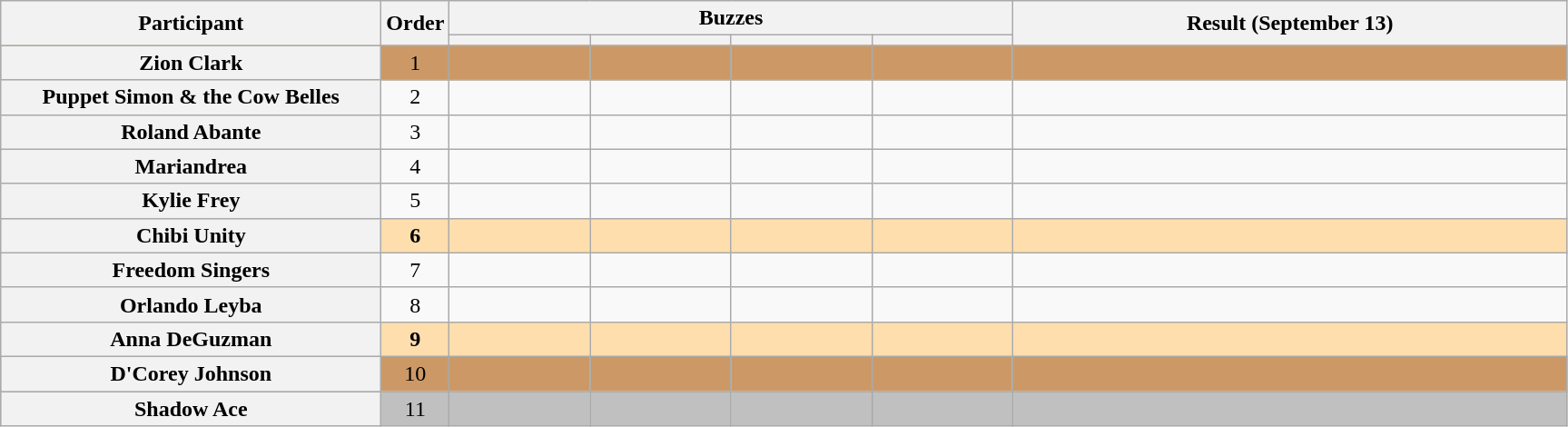<table class="wikitable plainrowheaders sortable" style="text-align:center;">
<tr>
<th scope="col" rowspan="2" class="unsortable" style="width:17em;">Participant</th>
<th scope="col" rowspan="2" style="width:1em;">Order</th>
<th scope="col" colspan="4" class="unsortable" style="width:2em;">Buzzes</th>
<th scope="col" rowspan="2" style="width:25em;">Result (September 13)</th>
</tr>
<tr>
<th scope="col" class="unsortable" style="width:6em;"></th>
<th scope="col" class="unsortable" style="width:6em;"></th>
<th scope="col" class="unsortable" style="width:6em;"></th>
<th scope="col" class="unsortable" style="width:6em;"></th>
</tr>
<tr bgcolor=#c96>
<th scope="row">Zion Clark</th>
<td>1</td>
<td style="text-align:center;"></td>
<td style="text-align:center;"></td>
<td style="text-align:center;"></td>
<td style="text-align:center;"></td>
<td></td>
</tr>
<tr>
<th scope="row">Puppet Simon & the Cow Belles</th>
<td>2</td>
<td style="text-align:center;"></td>
<td style="text-align:center;"></td>
<td style="text-align:center;"></td>
<td style="text-align:center;"></td>
<td></td>
</tr>
<tr>
<th scope="row">Roland Abante</th>
<td>3</td>
<td style="text-align:center;"></td>
<td style="text-align:center;"></td>
<td style="text-align:center;"></td>
<td style="text-align:center;"></td>
<td></td>
</tr>
<tr>
<th scope="row">Mariandrea</th>
<td>4</td>
<td style="text-align:center;"></td>
<td style="text-align:center;"></td>
<td style="text-align:center;"></td>
<td style="text-align:center;"></td>
<td></td>
</tr>
<tr>
<th scope="row">Kylie Frey</th>
<td>5</td>
<td style="text-align:center;"></td>
<td style="text-align:center;"></td>
<td style="text-align:center;"></td>
<td style="text-align:center;"></td>
<td></td>
</tr>
<tr bgcolor=navajowhite>
<th scope="row"><strong>Chibi Unity</strong></th>
<td><strong>6</strong></td>
<td style="text-align:center;"></td>
<td style="text-align:center;"></td>
<td style="text-align:center;"></td>
<td style="text-align:center;"></td>
<td><strong></strong></td>
</tr>
<tr>
<th scope="row">Freedom Singers</th>
<td>7</td>
<td style="text-align:center;"></td>
<td style="text-align:center;"></td>
<td style="text-align:center;"></td>
<td style="text-align:center;"></td>
<td></td>
</tr>
<tr>
<th scope="row">Orlando Leyba</th>
<td>8</td>
<td style="text-align:center;"></td>
<td style="text-align:center;"></td>
<td style="text-align:center;"></td>
<td style="text-align:center;"></td>
<td></td>
</tr>
<tr bgcolor=navajowhite>
<th scope="row"><strong>Anna DeGuzman</strong></th>
<td><strong>9</strong></td>
<td style="text-align:center;"></td>
<td style="text-align:center;"></td>
<td style="text-align:center;"></td>
<td style="text-align:center;"></td>
<td><strong></strong></td>
</tr>
<tr bgcolor=#c96>
<th scope="row">D'Corey Johnson</th>
<td>10</td>
<td style="text-align:center;"></td>
<td style="text-align:center;"></td>
<td style="text-align:center;"></td>
<td style="text-align:center;"></td>
<td></td>
</tr>
<tr bgcolor=silver>
<th scope="row">Shadow Ace</th>
<td>11</td>
<td style="text-align:center;"></td>
<td style="text-align:center;"></td>
<td style="text-align:center;"></td>
<td style="text-align:center;"></td>
<td></td>
</tr>
</table>
